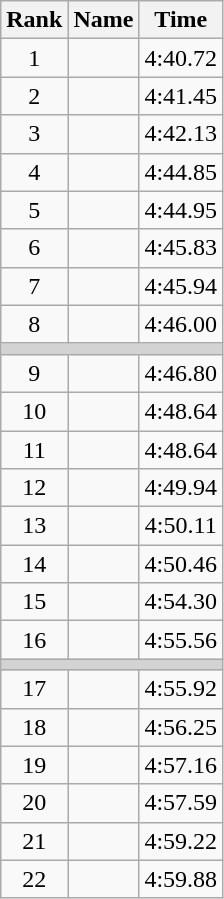<table class="wikitable">
<tr>
<th>Rank</th>
<th>Name</th>
<th>Time</th>
</tr>
<tr>
<td align="center">1</td>
<td></td>
<td align="center">4:40.72</td>
</tr>
<tr>
<td align="center">2</td>
<td></td>
<td align="center">4:41.45</td>
</tr>
<tr>
<td align="center">3</td>
<td></td>
<td align="center">4:42.13</td>
</tr>
<tr>
<td align="center">4</td>
<td></td>
<td align="center">4:44.85</td>
</tr>
<tr>
<td align="center">5</td>
<td></td>
<td align="center">4:44.95</td>
</tr>
<tr>
<td align="center">6</td>
<td></td>
<td align="center">4:45.83</td>
</tr>
<tr>
<td align="center">7</td>
<td></td>
<td align="center">4:45.94</td>
</tr>
<tr>
<td align="center">8</td>
<td></td>
<td align="center">4:46.00</td>
</tr>
<tr>
<td colspan=3 bgcolor=lightgray></td>
</tr>
<tr>
<td align="center">9</td>
<td></td>
<td align="center">4:46.80</td>
</tr>
<tr>
<td align="center">10</td>
<td></td>
<td align="center">4:48.64</td>
</tr>
<tr>
<td align="center">11</td>
<td></td>
<td align="center">4:48.64</td>
</tr>
<tr>
<td align="center">12</td>
<td></td>
<td align="center">4:49.94</td>
</tr>
<tr>
<td align="center">13</td>
<td></td>
<td align="center">4:50.11</td>
</tr>
<tr>
<td align="center">14</td>
<td></td>
<td align="center">4:50.46</td>
</tr>
<tr>
<td align="center">15</td>
<td></td>
<td align="center">4:54.30</td>
</tr>
<tr>
<td align="center">16</td>
<td></td>
<td align="center">4:55.56</td>
</tr>
<tr>
<td colspan=3 bgcolor=lightgray></td>
</tr>
<tr>
<td align="center">17</td>
<td></td>
<td align="center">4:55.92</td>
</tr>
<tr>
<td align="center">18</td>
<td></td>
<td align="center">4:56.25</td>
</tr>
<tr>
<td align="center">19</td>
<td></td>
<td align="center">4:57.16</td>
</tr>
<tr>
<td align="center">20</td>
<td></td>
<td align="center">4:57.59</td>
</tr>
<tr>
<td align="center">21</td>
<td></td>
<td align="center">4:59.22</td>
</tr>
<tr>
<td align="center">22</td>
<td></td>
<td align="center">4:59.88</td>
</tr>
</table>
